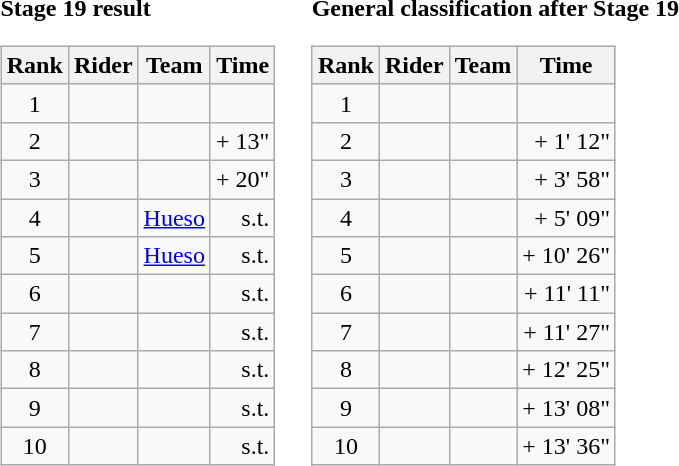<table>
<tr>
<td><strong>Stage 19 result</strong><br><table class="wikitable">
<tr>
<th scope="col">Rank</th>
<th scope="col">Rider</th>
<th scope="col">Team</th>
<th scope="col">Time</th>
</tr>
<tr>
<td style="text-align:center;">1</td>
<td></td>
<td></td>
<td style="text-align:right;"></td>
</tr>
<tr>
<td style="text-align:center;">2</td>
<td></td>
<td></td>
<td style="text-align:right;">+ 13"</td>
</tr>
<tr>
<td style="text-align:center;">3</td>
<td></td>
<td></td>
<td style="text-align:right;">+ 20"</td>
</tr>
<tr>
<td style="text-align:center;">4</td>
<td></td>
<td><a href='#'>Hueso</a></td>
<td style="text-align:right;">s.t.</td>
</tr>
<tr>
<td style="text-align:center;">5</td>
<td></td>
<td><a href='#'>Hueso</a></td>
<td style="text-align:right;">s.t.</td>
</tr>
<tr>
<td style="text-align:center;">6</td>
<td></td>
<td></td>
<td style="text-align:right;">s.t.</td>
</tr>
<tr>
<td style="text-align:center;">7</td>
<td></td>
<td></td>
<td style="text-align:right;">s.t.</td>
</tr>
<tr>
<td style="text-align:center;">8</td>
<td></td>
<td></td>
<td style="text-align:right;">s.t.</td>
</tr>
<tr>
<td style="text-align:center;">9</td>
<td></td>
<td></td>
<td style="text-align:right;">s.t.</td>
</tr>
<tr>
<td style="text-align:center;">10</td>
<td></td>
<td></td>
<td style="text-align:right;">s.t.</td>
</tr>
</table>
</td>
<td></td>
<td><strong>General classification after Stage 19</strong><br><table class="wikitable">
<tr>
<th scope="col">Rank</th>
<th scope="col">Rider</th>
<th scope="col">Team</th>
<th scope="col">Time</th>
</tr>
<tr>
<td style="text-align:center;">1</td>
<td></td>
<td></td>
<td style="text-align:right;"></td>
</tr>
<tr>
<td style="text-align:center;">2</td>
<td></td>
<td></td>
<td style="text-align:right;">+ 1' 12"</td>
</tr>
<tr>
<td style="text-align:center;">3</td>
<td></td>
<td></td>
<td style="text-align:right;">+ 3' 58"</td>
</tr>
<tr>
<td style="text-align:center;">4</td>
<td></td>
<td></td>
<td style="text-align:right;">+ 5' 09"</td>
</tr>
<tr>
<td style="text-align:center;">5</td>
<td></td>
<td></td>
<td style="text-align:right;">+ 10' 26"</td>
</tr>
<tr>
<td style="text-align:center;">6</td>
<td></td>
<td></td>
<td style="text-align:right;">+ 11' 11"</td>
</tr>
<tr>
<td style="text-align:center;">7</td>
<td></td>
<td></td>
<td style="text-align:right;">+ 11' 27"</td>
</tr>
<tr>
<td style="text-align:center;">8</td>
<td></td>
<td></td>
<td style="text-align:right;">+ 12' 25"</td>
</tr>
<tr>
<td style="text-align:center;">9</td>
<td></td>
<td></td>
<td style="text-align:right;">+ 13' 08"</td>
</tr>
<tr>
<td style="text-align:center;">10</td>
<td></td>
<td></td>
<td style="text-align:right;">+ 13' 36"</td>
</tr>
</table>
</td>
</tr>
</table>
